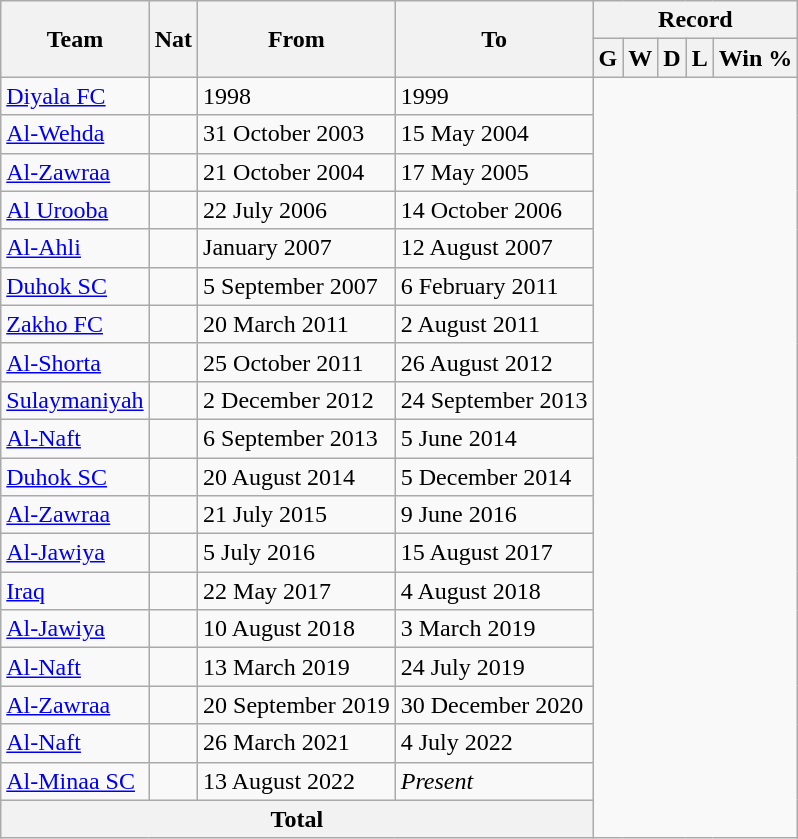<table class="wikitable" style="text-align: center">
<tr>
<th rowspan="2">Team</th>
<th rowspan="2">Nat</th>
<th rowspan="2">From</th>
<th rowspan="2">To</th>
<th colspan="5">Record</th>
</tr>
<tr>
<th>G</th>
<th>W</th>
<th>D</th>
<th>L</th>
<th>Win %</th>
</tr>
<tr>
<td align=left><a href='#'>Diyala FC</a></td>
<td></td>
<td align=left>1998</td>
<td align=left>1999<br></td>
</tr>
<tr>
<td align=left><a href='#'>Al-Wehda</a></td>
<td></td>
<td align=left>31 October 2003</td>
<td align=left>15 May 2004<br></td>
</tr>
<tr>
<td align=left><a href='#'>Al-Zawraa</a></td>
<td></td>
<td align=left>21 October 2004</td>
<td align=left>17 May 2005<br></td>
</tr>
<tr>
<td align=left><a href='#'>Al Urooba</a></td>
<td></td>
<td align=left>22 July 2006</td>
<td align=left>14 October 2006<br></td>
</tr>
<tr>
<td align=left><a href='#'>Al-Ahli</a></td>
<td></td>
<td align=left>January 2007</td>
<td align=left>12 August 2007<br></td>
</tr>
<tr>
<td align=left><a href='#'>Duhok SC</a></td>
<td></td>
<td align=left>5 September 2007</td>
<td align=left>6 February 2011<br></td>
</tr>
<tr>
<td align=left><a href='#'>Zakho FC</a></td>
<td></td>
<td align=left>20 March 2011</td>
<td align=left>2 August 2011<br></td>
</tr>
<tr>
<td align=left><a href='#'>Al-Shorta</a></td>
<td></td>
<td align=left>25 October 2011</td>
<td align=left>26 August 2012<br></td>
</tr>
<tr>
<td align=left><a href='#'>Sulaymaniyah</a></td>
<td></td>
<td align=left>2 December 2012</td>
<td align=left>24 September 2013<br></td>
</tr>
<tr>
<td align=left><a href='#'>Al-Naft</a></td>
<td></td>
<td align=left>6 September 2013</td>
<td align=left>5 June 2014<br></td>
</tr>
<tr>
<td align=left><a href='#'>Duhok SC</a></td>
<td></td>
<td align=left>20 August 2014</td>
<td align=left>5 December 2014<br></td>
</tr>
<tr>
<td align=left><a href='#'>Al-Zawraa</a></td>
<td></td>
<td align=left>21 July 2015</td>
<td align=left>9 June 2016<br></td>
</tr>
<tr>
<td align=left><a href='#'>Al-Jawiya</a></td>
<td></td>
<td align=left>5 July 2016</td>
<td align=left>15 August 2017<br></td>
</tr>
<tr>
<td align=left><a href='#'>Iraq</a></td>
<td></td>
<td align=left>22 May 2017</td>
<td align=left>4 August 2018<br></td>
</tr>
<tr>
<td align=left><a href='#'>Al-Jawiya</a></td>
<td></td>
<td align=left>10 August 2018</td>
<td align=left>3 March 2019<br></td>
</tr>
<tr>
<td align=left><a href='#'>Al-Naft</a></td>
<td></td>
<td align=left>13 March 2019</td>
<td align=left>24 July 2019<br></td>
</tr>
<tr>
<td align=left><a href='#'>Al-Zawraa</a></td>
<td></td>
<td align=left>20 September 2019</td>
<td align=left>30 December 2020<br></td>
</tr>
<tr>
<td align=left><a href='#'>Al-Naft</a></td>
<td></td>
<td align=left>26 March 2021</td>
<td align=left>4 July 2022<br></td>
</tr>
<tr>
<td align=left><a href='#'>Al-Minaa SC</a></td>
<td></td>
<td align=left>13 August 2022</td>
<td align=left><em>Present</em><br></td>
</tr>
<tr>
<th colspan="4" align="center" valign=middle>Total<br></th>
</tr>
</table>
